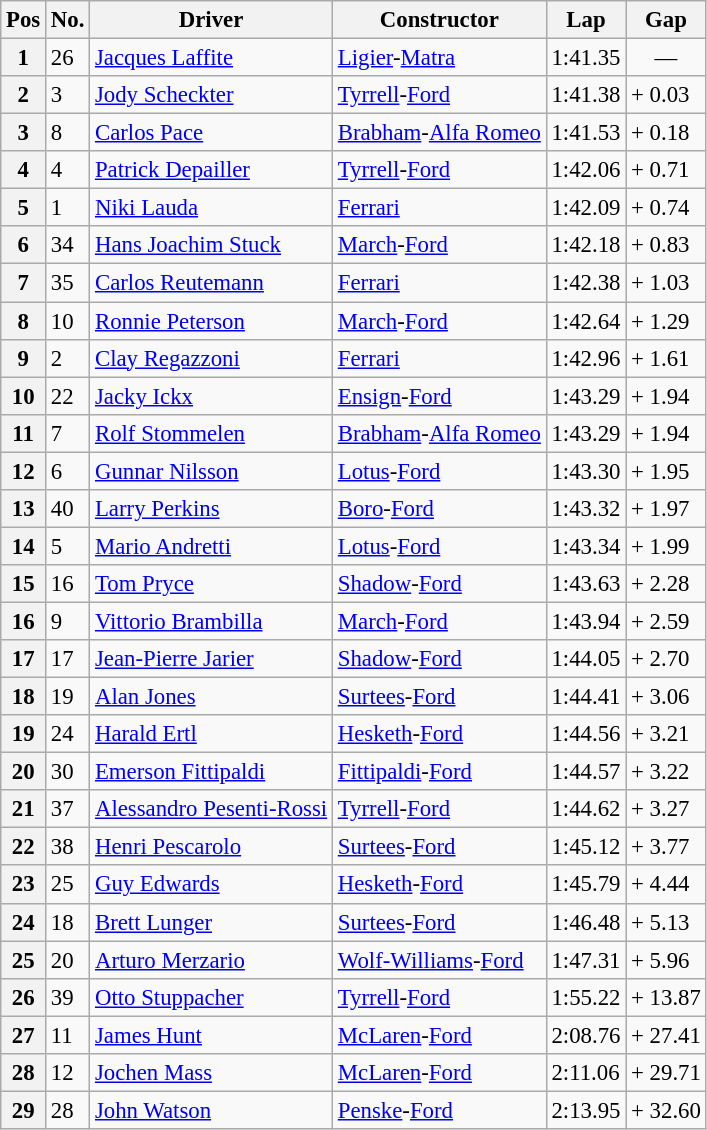<table class="wikitable" style="font-size: 95%">
<tr>
<th>Pos</th>
<th>No.</th>
<th>Driver</th>
<th>Constructor</th>
<th>Lap</th>
<th>Gap</th>
</tr>
<tr>
<th>1</th>
<td>26</td>
<td> <a href='#'>Jacques Laffite</a></td>
<td><a href='#'>Ligier</a>-<a href='#'>Matra</a></td>
<td>1:41.35</td>
<td align="center">—</td>
</tr>
<tr>
<th>2</th>
<td>3</td>
<td> <a href='#'>Jody Scheckter</a></td>
<td><a href='#'>Tyrrell</a>-<a href='#'>Ford</a></td>
<td>1:41.38</td>
<td>+ 0.03</td>
</tr>
<tr>
<th>3</th>
<td>8</td>
<td> <a href='#'>Carlos Pace</a></td>
<td><a href='#'>Brabham</a>-<a href='#'>Alfa Romeo</a></td>
<td>1:41.53</td>
<td>+ 0.18</td>
</tr>
<tr>
<th>4</th>
<td>4</td>
<td> <a href='#'>Patrick Depailler</a></td>
<td><a href='#'>Tyrrell</a>-<a href='#'>Ford</a></td>
<td>1:42.06</td>
<td>+ 0.71</td>
</tr>
<tr>
<th>5</th>
<td>1</td>
<td> <a href='#'>Niki Lauda</a></td>
<td><a href='#'>Ferrari</a></td>
<td>1:42.09</td>
<td>+ 0.74</td>
</tr>
<tr>
<th>6</th>
<td>34</td>
<td> <a href='#'>Hans Joachim Stuck</a></td>
<td><a href='#'>March</a>-<a href='#'>Ford</a></td>
<td>1:42.18</td>
<td>+ 0.83</td>
</tr>
<tr>
<th>7</th>
<td>35</td>
<td> <a href='#'>Carlos Reutemann</a></td>
<td><a href='#'>Ferrari</a></td>
<td>1:42.38</td>
<td>+ 1.03</td>
</tr>
<tr>
<th>8</th>
<td>10</td>
<td> <a href='#'>Ronnie Peterson</a></td>
<td><a href='#'>March</a>-<a href='#'>Ford</a></td>
<td>1:42.64</td>
<td>+ 1.29</td>
</tr>
<tr>
<th>9</th>
<td>2</td>
<td> <a href='#'>Clay Regazzoni</a></td>
<td><a href='#'>Ferrari</a></td>
<td>1:42.96</td>
<td>+ 1.61</td>
</tr>
<tr>
<th>10</th>
<td>22</td>
<td> <a href='#'>Jacky Ickx</a></td>
<td><a href='#'>Ensign</a>-<a href='#'>Ford</a></td>
<td>1:43.29</td>
<td>+ 1.94</td>
</tr>
<tr>
<th>11</th>
<td>7</td>
<td> <a href='#'>Rolf Stommelen</a></td>
<td><a href='#'>Brabham</a>-<a href='#'>Alfa Romeo</a></td>
<td>1:43.29</td>
<td>+ 1.94</td>
</tr>
<tr>
<th>12</th>
<td>6</td>
<td> <a href='#'>Gunnar Nilsson</a></td>
<td><a href='#'>Lotus</a>-<a href='#'>Ford</a></td>
<td>1:43.30</td>
<td>+ 1.95</td>
</tr>
<tr>
<th>13</th>
<td>40</td>
<td> <a href='#'>Larry Perkins</a></td>
<td><a href='#'>Boro</a>-<a href='#'>Ford</a></td>
<td>1:43.32</td>
<td>+ 1.97</td>
</tr>
<tr>
<th>14</th>
<td>5</td>
<td> <a href='#'>Mario Andretti</a></td>
<td><a href='#'>Lotus</a>-<a href='#'>Ford</a></td>
<td>1:43.34</td>
<td>+ 1.99</td>
</tr>
<tr>
<th>15</th>
<td>16</td>
<td> <a href='#'>Tom Pryce</a></td>
<td><a href='#'>Shadow</a>-<a href='#'>Ford</a></td>
<td>1:43.63</td>
<td>+ 2.28</td>
</tr>
<tr>
<th>16</th>
<td>9</td>
<td> <a href='#'>Vittorio Brambilla</a></td>
<td><a href='#'>March</a>-<a href='#'>Ford</a></td>
<td>1:43.94</td>
<td>+ 2.59</td>
</tr>
<tr>
<th>17</th>
<td>17</td>
<td> <a href='#'>Jean-Pierre Jarier</a></td>
<td><a href='#'>Shadow</a>-<a href='#'>Ford</a></td>
<td>1:44.05</td>
<td>+ 2.70</td>
</tr>
<tr>
<th>18</th>
<td>19</td>
<td> <a href='#'>Alan Jones</a></td>
<td><a href='#'>Surtees</a>-<a href='#'>Ford</a></td>
<td>1:44.41</td>
<td>+ 3.06</td>
</tr>
<tr>
<th>19</th>
<td>24</td>
<td> <a href='#'>Harald Ertl</a></td>
<td><a href='#'>Hesketh</a>-<a href='#'>Ford</a></td>
<td>1:44.56</td>
<td>+ 3.21</td>
</tr>
<tr>
<th>20</th>
<td>30</td>
<td> <a href='#'>Emerson Fittipaldi</a></td>
<td><a href='#'>Fittipaldi</a>-<a href='#'>Ford</a></td>
<td>1:44.57</td>
<td>+ 3.22</td>
</tr>
<tr>
<th>21</th>
<td>37</td>
<td> <a href='#'>Alessandro Pesenti-Rossi</a></td>
<td><a href='#'>Tyrrell</a>-<a href='#'>Ford</a></td>
<td>1:44.62</td>
<td>+ 3.27</td>
</tr>
<tr>
<th>22</th>
<td>38</td>
<td> <a href='#'>Henri Pescarolo</a></td>
<td><a href='#'>Surtees</a>-<a href='#'>Ford</a></td>
<td>1:45.12</td>
<td>+ 3.77</td>
</tr>
<tr>
<th>23</th>
<td>25</td>
<td> <a href='#'>Guy Edwards</a></td>
<td><a href='#'>Hesketh</a>-<a href='#'>Ford</a></td>
<td>1:45.79</td>
<td>+ 4.44</td>
</tr>
<tr>
<th>24</th>
<td>18</td>
<td> <a href='#'>Brett Lunger</a></td>
<td><a href='#'>Surtees</a>-<a href='#'>Ford</a></td>
<td>1:46.48</td>
<td>+ 5.13</td>
</tr>
<tr>
<th>25</th>
<td>20</td>
<td> <a href='#'>Arturo Merzario</a></td>
<td><a href='#'>Wolf-Williams</a>-<a href='#'>Ford</a></td>
<td>1:47.31</td>
<td>+ 5.96</td>
</tr>
<tr>
<th>26</th>
<td>39</td>
<td> <a href='#'>Otto Stuppacher</a></td>
<td><a href='#'>Tyrrell</a>-<a href='#'>Ford</a></td>
<td>1:55.22</td>
<td>+ 13.87</td>
</tr>
<tr>
<th>27</th>
<td>11</td>
<td> <a href='#'>James Hunt</a></td>
<td><a href='#'>McLaren</a>-<a href='#'>Ford</a></td>
<td>2:08.76</td>
<td>+ 27.41</td>
</tr>
<tr>
<th>28</th>
<td>12</td>
<td> <a href='#'>Jochen Mass</a></td>
<td><a href='#'>McLaren</a>-<a href='#'>Ford</a></td>
<td>2:11.06</td>
<td>+ 29.71</td>
</tr>
<tr>
<th>29</th>
<td>28</td>
<td> <a href='#'>John Watson</a></td>
<td><a href='#'>Penske</a>-<a href='#'>Ford</a></td>
<td>2:13.95</td>
<td>+ 32.60</td>
</tr>
</table>
